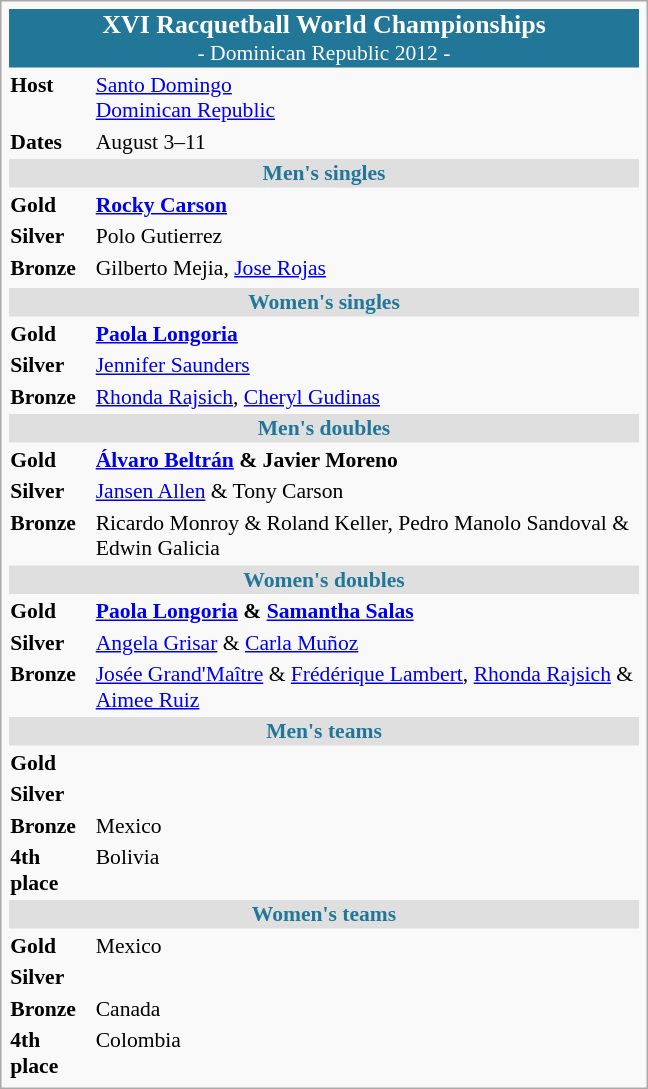<table class="infobox" style="font-size: 90%; width: 30em;">
<tr>
<td colspan="2" style="background: #227799; text-align: center; color:#ffffff;"><big><strong>XVI Racquetball World Championships</strong></big><br>- Dominican Republic 2012 -</td>
</tr>
<tr style="vertical-align:top;">
<td><strong>Host</strong></td>
<td><a href='#'>Santo Domingo</a> <br> <a href='#'>Dominican Republic</a></td>
</tr>
<tr style="vertical-align:top;">
<td><strong>Dates</strong></td>
<td>August 3–11</td>
</tr>
<tr style="vertical-align:top;">
<td colspan="2" style="background: #dfdfdf; text-align: center; color:#227799;"><strong>Men's singles</strong></td>
</tr>
<tr style="vertical-align:top;">
<td><strong>Gold</strong> </td>
<td>   <strong><a href='#'>Rocky Carson</a></strong></td>
</tr>
<tr>
<td><strong>Silver</strong> </td>
<td> Polo Gutierrez</td>
</tr>
<tr>
<td><strong>Bronze</strong> </td>
<td> Gilberto Mejia,  <a href='#'>Jose Rojas</a></td>
</tr>
<tr style="vertical-align:top;">
</tr>
<tr style="vertical-align:top;">
<td colspan="2" style="background: #dfdfdf; text-align: center; color:#227799;"><strong>Women's singles</strong></td>
</tr>
<tr style="vertical-align:top;">
<td><strong>Gold</strong> </td>
<td>   <strong><a href='#'>Paola Longoria</a></strong></td>
</tr>
<tr>
<td><strong>Silver</strong> </td>
<td> <a href='#'>Jennifer Saunders</a></td>
</tr>
<tr>
<td><strong>Bronze</strong> </td>
<td> <a href='#'>Rhonda Rajsich</a>,  <a href='#'>Cheryl Gudinas</a></td>
</tr>
<tr style="vertical-align:top;">
<td colspan="2" style="background: #dfdfdf; text-align: center; color:#227799;"><strong>Men's doubles</strong></td>
</tr>
<tr style="vertical-align:top;">
<td><strong>Gold</strong> </td>
<td>   <strong><a href='#'>Álvaro Beltrán</a> & Javier Moreno</strong></td>
</tr>
<tr>
<td><strong>Silver</strong> </td>
<td> <a href='#'>Jansen Allen</a> & Tony Carson</td>
</tr>
<tr>
<td><strong>Bronze</strong> </td>
<td> Ricardo Monroy & Roland Keller,  Pedro Manolo Sandoval & Edwin Galicia</td>
</tr>
<tr style="vertical-align:top;">
<td colspan="2" style="background: #dfdfdf; text-align: center; color:#227799;"><strong>Women's doubles</strong></td>
</tr>
<tr style="vertical-align:top;">
<td><strong>Gold</strong> </td>
<td>   <strong><a href='#'>Paola Longoria</a> & <a href='#'>Samantha Salas</a></strong></td>
</tr>
<tr>
<td><strong>Silver</strong> </td>
<td> <a href='#'>Angela Grisar</a>  & <a href='#'>Carla Muñoz</a></td>
</tr>
<tr>
<td><strong>Bronze</strong> </td>
<td> <a href='#'>Josée Grand'Maître</a>  & <a href='#'>Frédérique Lambert</a>,  <a href='#'>Rhonda Rajsich</a> & <a href='#'>Aimee Ruiz</a></td>
</tr>
<tr style="vertical-align:top;">
<td colspan="2" style="background: #dfdfdf; text-align: center; color:#227799;"><strong>Men's teams</strong></td>
</tr>
<tr style="vertical-align:top;">
<td><strong>Gold</strong> </td>
<td></td>
</tr>
<tr>
<td><strong>Silver</strong> </td>
<td></td>
</tr>
<tr>
<td><strong>Bronze</strong> </td>
<td> Mexico</td>
</tr>
<tr>
<td><strong>4th place</strong></td>
<td> Bolivia</td>
</tr>
<tr style="vertical-align:top;">
<td colspan="2" style="background: #dfdfdf; text-align: center; color:#227799;"><strong>Women's teams</strong></td>
</tr>
<tr style="vertical-align:top;">
<td><strong>Gold</strong> </td>
<td> Mexico</td>
</tr>
<tr>
<td><strong>Silver</strong> </td>
<td></td>
</tr>
<tr>
<td><strong>Bronze</strong> </td>
<td>  Canada</td>
</tr>
<tr>
<td><strong>4th place</strong></td>
<td> Colombia</td>
</tr>
</table>
